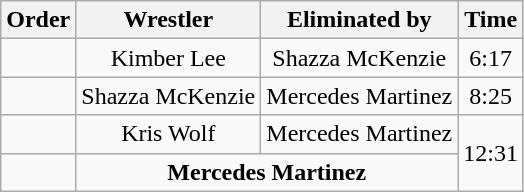<table class="wikitable sortable" style="text-align:center;">
<tr>
<th>Order</th>
<th>Wrestler</th>
<th>Eliminated by</th>
<th>Time</th>
</tr>
<tr>
<td></td>
<td>Kimber Lee</td>
<td>Shazza McKenzie</td>
<td>6:17</td>
</tr>
<tr>
<td></td>
<td>Shazza McKenzie</td>
<td>Mercedes Martinez</td>
<td>8:25</td>
</tr>
<tr>
<td></td>
<td>Kris Wolf</td>
<td>Mercedes Martinez</td>
<td rowspan="2">12:31</td>
</tr>
<tr>
<td></td>
<td colspan=2><strong>Mercedes Martinez</strong></td>
</tr>
</table>
